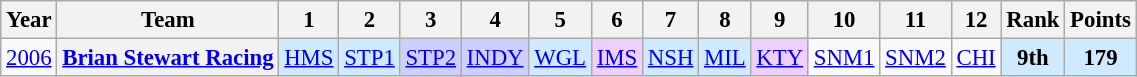<table class="wikitable" style="text-align:center; font-size:95%">
<tr>
<th>Year</th>
<th>Team</th>
<th>1</th>
<th>2</th>
<th>3</th>
<th>4</th>
<th>5</th>
<th>6</th>
<th>7</th>
<th>8</th>
<th>9</th>
<th>10</th>
<th>11</th>
<th>12</th>
<th>Rank</th>
<th>Points</th>
</tr>
<tr>
<td><a href='#'>2006</a></td>
<th><a href='#'>Brian Stewart Racing</a></th>
<td style="background-color:#CFEAFF"><a href='#'>HMS</a><br></td>
<td style="background-color:#CFEAFF"><a href='#'>STP1</a><br></td>
<td style="background-color:#CFCFFF"><a href='#'>STP2</a><br></td>
<td style="background-color:#CFCFFF"><a href='#'>INDY</a><br></td>
<td style="background-color:#CFEAFF"><a href='#'>WGL</a><br></td>
<td style="background-color:#EFCFFF"><a href='#'>IMS</a><br></td>
<td style="background-color:#CFEAFF"><a href='#'>NSH</a><br></td>
<td style="background-color:#CFEAFF"><a href='#'>MIL</a><br></td>
<td style="background-color:#EFCFFF"><a href='#'>KTY</a><br></td>
<td><a href='#'>SNM1</a></td>
<td><a href='#'>SNM2</a></td>
<td><a href='#'>CHI</a></td>
<td style="background-color:#CFEAFF"><strong>9th</strong></td>
<td style="background-color:#CFEAFF"><strong>179</strong></td>
</tr>
</table>
